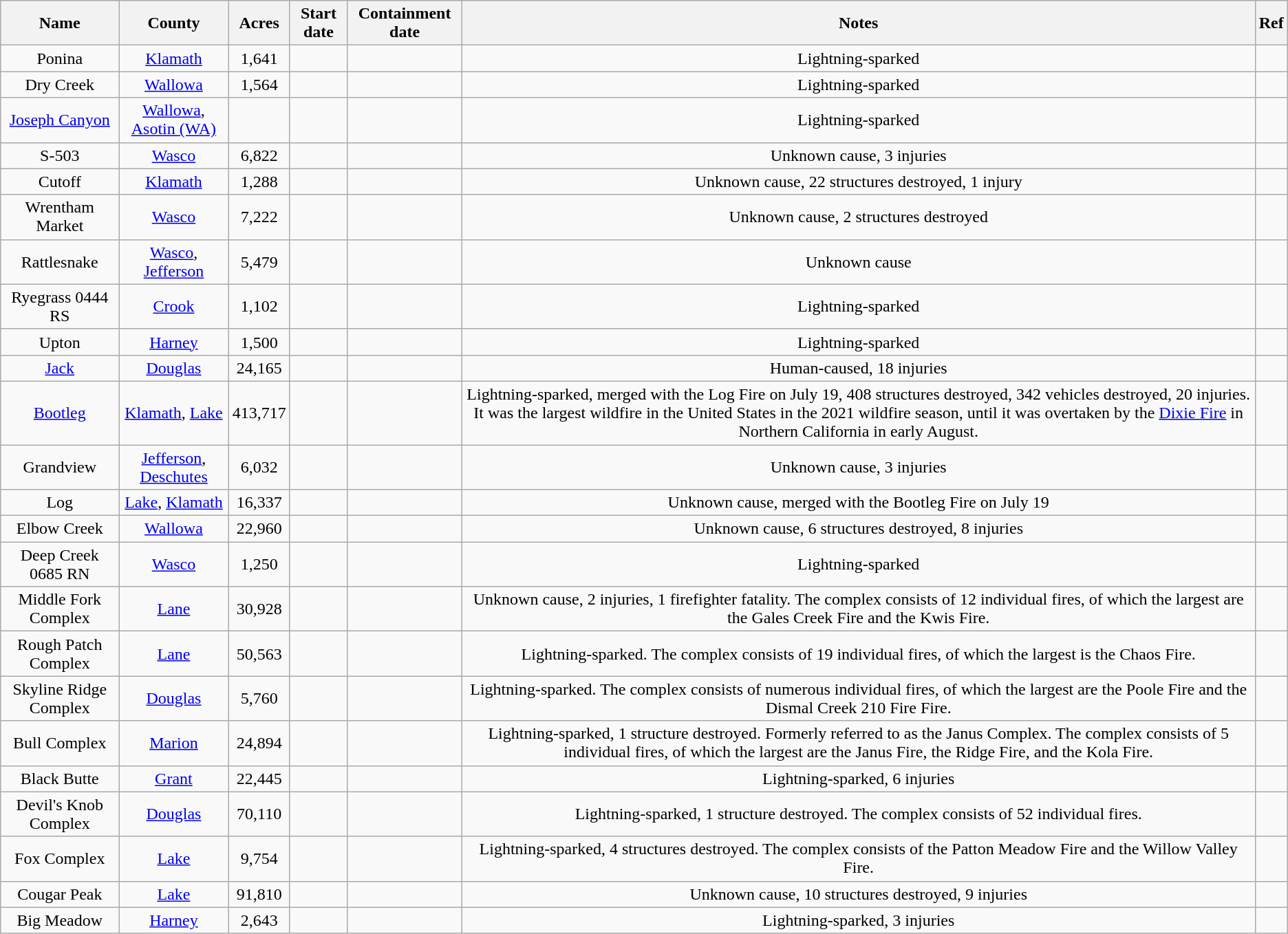<table class="wikitable sortable" style="text-align:center;">
<tr>
<th>Name</th>
<th>County</th>
<th>Acres</th>
<th>Start date</th>
<th>Containment date</th>
<th>Notes</th>
<th class="unsortable">Ref</th>
</tr>
<tr>
<td>Ponina</td>
<td><a href='#'>Klamath</a></td>
<td>1,641</td>
<td></td>
<td></td>
<td>Lightning-sparked</td>
<td></td>
</tr>
<tr>
<td>Dry Creek</td>
<td><a href='#'>Wallowa</a></td>
<td>1,564</td>
<td></td>
<td></td>
<td>Lightning-sparked</td>
<td></td>
</tr>
<tr>
<td><a href='#'>Joseph Canyon</a></td>
<td><a href='#'>Wallowa</a>, <a href='#'>Asotin (WA)</a></td>
<td></td>
<td></td>
<td></td>
<td>Lightning-sparked</td>
<td></td>
</tr>
<tr>
<td>S-503</td>
<td><a href='#'>Wasco</a></td>
<td>6,822</td>
<td></td>
<td></td>
<td>Unknown cause, 3 injuries</td>
<td></td>
</tr>
<tr>
<td>Cutoff</td>
<td><a href='#'>Klamath</a></td>
<td>1,288</td>
<td></td>
<td></td>
<td>Unknown cause, 22 structures destroyed, 1 injury</td>
<td></td>
</tr>
<tr>
<td>Wrentham Market</td>
<td><a href='#'>Wasco</a></td>
<td>7,222</td>
<td></td>
<td></td>
<td>Unknown cause, 2 structures destroyed</td>
<td></td>
</tr>
<tr>
<td>Rattlesnake</td>
<td><a href='#'>Wasco</a>, <a href='#'>Jefferson</a></td>
<td>5,479</td>
<td></td>
<td></td>
<td>Unknown cause</td>
<td></td>
</tr>
<tr>
<td>Ryegrass 0444 RS</td>
<td><a href='#'>Crook</a></td>
<td>1,102</td>
<td></td>
<td></td>
<td>Lightning-sparked</td>
<td></td>
</tr>
<tr>
<td>Upton</td>
<td><a href='#'>Harney</a></td>
<td>1,500</td>
<td></td>
<td></td>
<td>Lightning-sparked</td>
<td></td>
</tr>
<tr>
<td><a href='#'>Jack</a></td>
<td><a href='#'>Douglas</a></td>
<td>24,165</td>
<td></td>
<td></td>
<td>Human-caused, 18 injuries</td>
<td></td>
</tr>
<tr>
<td><a href='#'>Bootleg</a></td>
<td><a href='#'>Klamath</a>, <a href='#'>Lake</a></td>
<td>413,717</td>
<td></td>
<td></td>
<td>Lightning-sparked, merged with the Log Fire on July 19, 408 structures destroyed, 342 vehicles destroyed, 20 injuries. It was the largest wildfire in the United States in the 2021 wildfire season, until it was overtaken by the <a href='#'>Dixie Fire</a> in Northern California in early August.</td>
<td></td>
</tr>
<tr>
<td>Grandview</td>
<td><a href='#'>Jefferson</a>, <a href='#'>Deschutes</a></td>
<td>6,032</td>
<td></td>
<td></td>
<td>Unknown cause, 3 injuries</td>
<td></td>
</tr>
<tr>
<td>Log</td>
<td><a href='#'>Lake</a>, <a href='#'>Klamath</a></td>
<td>16,337</td>
<td></td>
<td></td>
<td>Unknown cause, merged with the Bootleg Fire on July 19</td>
<td></td>
</tr>
<tr>
<td>Elbow Creek</td>
<td><a href='#'>Wallowa</a></td>
<td>22,960</td>
<td></td>
<td></td>
<td>Unknown cause, 6 structures destroyed, 8 injuries</td>
<td></td>
</tr>
<tr>
<td>Deep Creek 0685 RN</td>
<td><a href='#'>Wasco</a></td>
<td>1,250</td>
<td></td>
<td></td>
<td>Lightning-sparked</td>
<td></td>
</tr>
<tr>
<td>Middle Fork Complex</td>
<td><a href='#'>Lane</a></td>
<td>30,928</td>
<td></td>
<td></td>
<td>Unknown cause, 2 injuries, 1 firefighter fatality. The complex consists of 12 individual fires, of which the largest are the Gales Creek Fire and the Kwis Fire.</td>
<td></td>
</tr>
<tr>
<td>Rough Patch Complex</td>
<td><a href='#'>Lane</a></td>
<td>50,563</td>
<td></td>
<td></td>
<td>Lightning-sparked. The complex consists of 19 individual fires, of which the largest is the Chaos Fire.</td>
<td></td>
</tr>
<tr>
<td>Skyline Ridge Complex</td>
<td><a href='#'>Douglas</a></td>
<td>5,760</td>
<td></td>
<td></td>
<td>Lightning-sparked. The complex consists of numerous individual fires, of which the largest are the Poole Fire and the Dismal Creek 210 Fire Fire.</td>
<td></td>
</tr>
<tr>
<td>Bull Complex</td>
<td><a href='#'>Marion</a></td>
<td>24,894</td>
<td></td>
<td></td>
<td>Lightning-sparked, 1 structure destroyed. Formerly referred to as the Janus Complex. The complex consists of 5 individual fires, of which the largest are the Janus Fire, the Ridge Fire, and the Kola Fire.</td>
<td></td>
</tr>
<tr>
<td>Black Butte</td>
<td><a href='#'>Grant</a></td>
<td>22,445</td>
<td></td>
<td></td>
<td>Lightning-sparked, 6 injuries</td>
<td></td>
</tr>
<tr>
<td>Devil's Knob Complex</td>
<td><a href='#'>Douglas</a></td>
<td>70,110</td>
<td></td>
<td></td>
<td>Lightning-sparked, 1 structure destroyed. The complex consists of 52 individual fires.</td>
<td></td>
</tr>
<tr>
<td>Fox Complex</td>
<td><a href='#'>Lake</a></td>
<td>9,754</td>
<td></td>
<td></td>
<td>Lightning-sparked, 4 structures destroyed. The complex consists of the Patton Meadow Fire and the Willow Valley Fire.</td>
<td></td>
</tr>
<tr>
<td>Cougar Peak</td>
<td><a href='#'>Lake</a></td>
<td>91,810</td>
<td></td>
<td></td>
<td>Unknown cause, 10 structures destroyed, 9 injuries</td>
<td></td>
</tr>
<tr>
<td>Big Meadow</td>
<td><a href='#'>Harney</a></td>
<td>2,643</td>
<td></td>
<td></td>
<td>Lightning-sparked, 3 injuries</td>
<td></td>
</tr>
</table>
